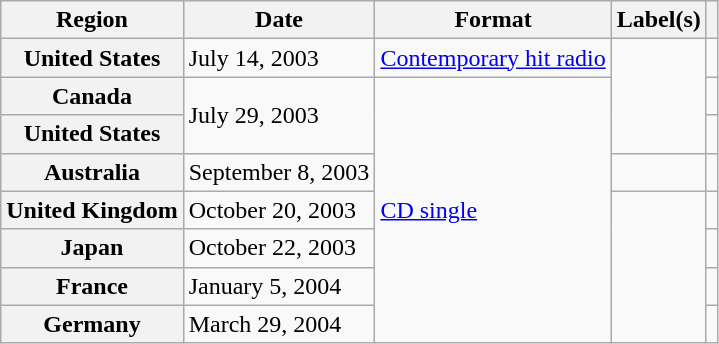<table class="wikitable plainrowheaders">
<tr>
<th scope="col">Region</th>
<th scope="col">Date</th>
<th scope="col">Format</th>
<th scope="col">Label(s)</th>
<th scope="col"></th>
</tr>
<tr>
<th scope="row">United States</th>
<td>July 14, 2003</td>
<td><a href='#'>Contemporary hit radio</a></td>
<td rowspan="3"></td>
<td></td>
</tr>
<tr>
<th scope="row">Canada</th>
<td rowspan="2">July 29, 2003</td>
<td rowspan="7"><a href='#'>CD single</a></td>
<td></td>
</tr>
<tr>
<th scope="row">United States</th>
<td></td>
</tr>
<tr>
<th scope="row">Australia</th>
<td>September 8, 2003</td>
<td></td>
<td></td>
</tr>
<tr>
<th scope="row">United Kingdom</th>
<td>October 20, 2003</td>
<td rowspan="4"></td>
<td></td>
</tr>
<tr>
<th scope="row">Japan</th>
<td>October 22, 2003</td>
<td></td>
</tr>
<tr>
<th scope="row">France</th>
<td>January 5, 2004</td>
<td></td>
</tr>
<tr>
<th scope="row">Germany</th>
<td>March 29, 2004</td>
<td></td>
</tr>
</table>
